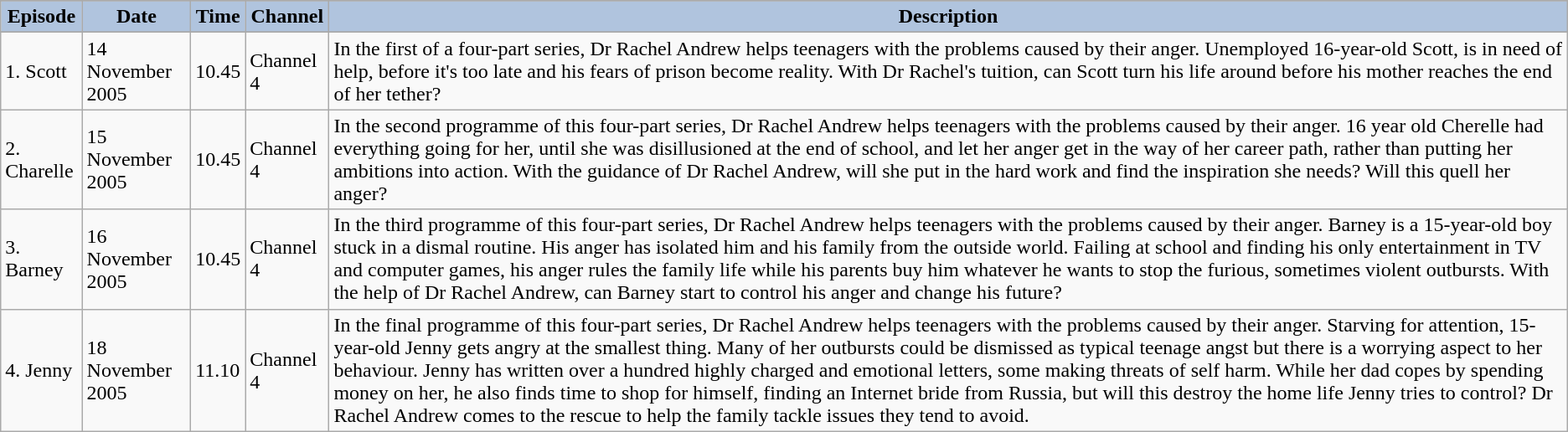<table class="wikitable sortable">
<tr>
</tr>
<tr>
<th style="background:#B0C4DE;">Episode</th>
<th style="background:#B0C4DE;">Date</th>
<th style="background:#B0C4DE;">Time</th>
<th style="background:#B0C4DE;">Channel</th>
<th style="background:#B0C4DE;">Description</th>
</tr>
<tr>
</tr>
<tr>
<td>1. Scott</td>
<td>14 November 2005</td>
<td>10.45</td>
<td>Channel 4</td>
<td>In the first of a four-part series, Dr Rachel Andrew helps teenagers with the problems caused by their anger. Unemployed 16-year-old Scott, is in need of help, before it's too late and his fears of prison become reality. With Dr Rachel's tuition, can Scott turn his life around before his mother reaches the end of her tether?</td>
</tr>
<tr>
<td>2. Charelle</td>
<td>15 November 2005</td>
<td>10.45</td>
<td>Channel 4</td>
<td>In the second programme of this four-part series, Dr Rachel Andrew helps teenagers with the problems caused by their anger. 16 year old Cherelle had everything going for her, until she was disillusioned at the end of school, and let her anger get in the way of her career path, rather than putting her ambitions into action. With the guidance of Dr Rachel Andrew, will she put in the hard work and find the inspiration she needs? Will this quell her anger?</td>
</tr>
<tr>
<td>3. Barney</td>
<td>16 November 2005</td>
<td>10.45</td>
<td>Channel 4</td>
<td>In the third programme of this four-part series, Dr Rachel Andrew helps teenagers with the problems caused by their anger. Barney is a 15-year-old boy stuck in a dismal routine. His anger has isolated him and his family from the outside world. Failing at school and finding his only entertainment in TV and computer games, his anger rules the family life while his parents buy him whatever he wants to stop the furious, sometimes violent outbursts. With the help of Dr Rachel Andrew, can Barney start to control his anger and change his future?</td>
</tr>
<tr>
<td>4. Jenny</td>
<td>18 November 2005</td>
<td>11.10</td>
<td>Channel 4</td>
<td>In the final programme of this four-part series, Dr Rachel Andrew helps teenagers with the problems caused by their anger. Starving for attention, 15-year-old Jenny gets angry at the smallest thing. Many of her outbursts could be dismissed as typical teenage angst but there is a worrying aspect to her behaviour. Jenny has written over a hundred highly charged and emotional letters, some making threats of self harm. While her dad copes by spending money on her, he also finds time to shop for himself, finding an Internet bride from Russia, but will this destroy the home life Jenny tries to control? Dr Rachel Andrew comes to the rescue to help the family tackle issues they tend to avoid.</td>
</tr>
</table>
